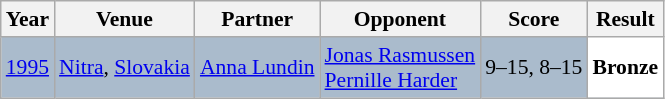<table class="sortable wikitable" style="font-size: 90%;">
<tr>
<th>Year</th>
<th>Venue</th>
<th>Partner</th>
<th>Opponent</th>
<th>Score</th>
<th>Result</th>
</tr>
<tr style="background:#AABBCC">
<td align="center"><a href='#'>1995</a></td>
<td align="left"><a href='#'>Nitra</a>, <a href='#'>Slovakia</a></td>
<td align="left"> <a href='#'>Anna Lundin</a></td>
<td align="left"> <a href='#'>Jonas Rasmussen</a> <br>  <a href='#'>Pernille Harder</a></td>
<td align="left">9–15, 8–15</td>
<td style="text-align:left; background:white"> <strong>Bronze</strong></td>
</tr>
</table>
